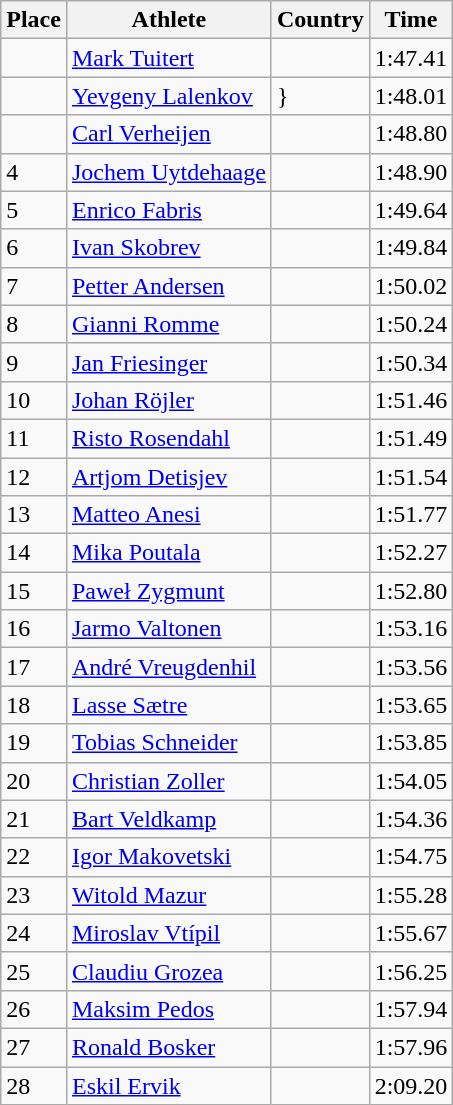<table class="wikitable sortable" border="1">
<tr>
<th Scope=”col”>Place</th>
<th Scope=”col”>Athlete</th>
<th Scope=”col”>Country</th>
<th Scope=”col”>Time</th>
</tr>
<tr>
<td></td>
<td><a href='#'>Mark Tuitert</a></td>
<td></td>
<td>1:47.41</td>
</tr>
<tr>
<td></td>
<td><a href='#'>Yevgeny Lalenkov</a></td>
<td>}</td>
<td>1:48.01</td>
</tr>
<tr>
<td></td>
<td><a href='#'>Carl Verheijen</a></td>
<td></td>
<td>1:48.80</td>
</tr>
<tr>
<td>4</td>
<td><a href='#'>Jochem Uytdehaage</a></td>
<td></td>
<td>1:48.90</td>
</tr>
<tr>
<td>5</td>
<td><a href='#'>Enrico Fabris</a></td>
<td></td>
<td>1:49.64</td>
</tr>
<tr>
<td>6</td>
<td><a href='#'>Ivan Skobrev</a></td>
<td></td>
<td>1:49.84</td>
</tr>
<tr>
<td>7</td>
<td><a href='#'>Petter Andersen</a></td>
<td></td>
<td>1:50.02</td>
</tr>
<tr>
<td>8</td>
<td><a href='#'>Gianni Romme</a></td>
<td></td>
<td>1:50.24</td>
</tr>
<tr>
<td>9</td>
<td><a href='#'>Jan Friesinger</a></td>
<td></td>
<td>1:50.34</td>
</tr>
<tr>
<td>10</td>
<td><a href='#'>Johan Röjler</a></td>
<td></td>
<td>1:51.46</td>
</tr>
<tr>
<td>11</td>
<td><a href='#'>Risto Rosendahl</a></td>
<td></td>
<td>1:51.49</td>
</tr>
<tr>
<td>12</td>
<td><a href='#'>Artjom Detisjev</a></td>
<td></td>
<td>1:51.54</td>
</tr>
<tr>
<td>13</td>
<td><a href='#'>Matteo Anesi</a></td>
<td></td>
<td>1:51.77</td>
</tr>
<tr>
<td>14</td>
<td><a href='#'>Mika Poutala</a></td>
<td></td>
<td>1:52.27</td>
</tr>
<tr>
<td>15</td>
<td><a href='#'>Paweł Zygmunt</a></td>
<td></td>
<td>1:52.80</td>
</tr>
<tr>
<td>16</td>
<td><a href='#'>Jarmo Valtonen</a></td>
<td></td>
<td>1:53.16</td>
</tr>
<tr>
<td>17</td>
<td><a href='#'>André Vreugdenhil</a></td>
<td></td>
<td>1:53.56</td>
</tr>
<tr>
<td>18</td>
<td><a href='#'>Lasse Sætre</a></td>
<td></td>
<td>1:53.65</td>
</tr>
<tr>
<td>19</td>
<td><a href='#'>Tobias Schneider</a></td>
<td></td>
<td>1:53.85</td>
</tr>
<tr>
<td>20</td>
<td><a href='#'>Christian Zoller</a></td>
<td></td>
<td>1:54.05</td>
</tr>
<tr>
<td>21</td>
<td><a href='#'>Bart Veldkamp</a></td>
<td></td>
<td>1:54.36</td>
</tr>
<tr>
<td>22</td>
<td><a href='#'>Igor Makovetski</a></td>
<td></td>
<td>1:54.75</td>
</tr>
<tr>
<td>23</td>
<td><a href='#'>Witold Mazur</a></td>
<td></td>
<td>1:55.28</td>
</tr>
<tr>
<td>24</td>
<td><a href='#'>Miroslav Vtípil</a></td>
<td></td>
<td>1:55.67</td>
</tr>
<tr>
<td>25</td>
<td><a href='#'>Claudiu Grozea</a></td>
<td></td>
<td>1:56.25</td>
</tr>
<tr>
<td>26</td>
<td><a href='#'>Maksim Pedos</a></td>
<td></td>
<td>1:57.94</td>
</tr>
<tr>
<td>27</td>
<td><a href='#'>Ronald Bosker</a></td>
<td></td>
<td>1:57.96</td>
</tr>
<tr>
<td>28</td>
<td><a href='#'>Eskil Ervik</a></td>
<td></td>
<td>2:09.20</td>
</tr>
</table>
